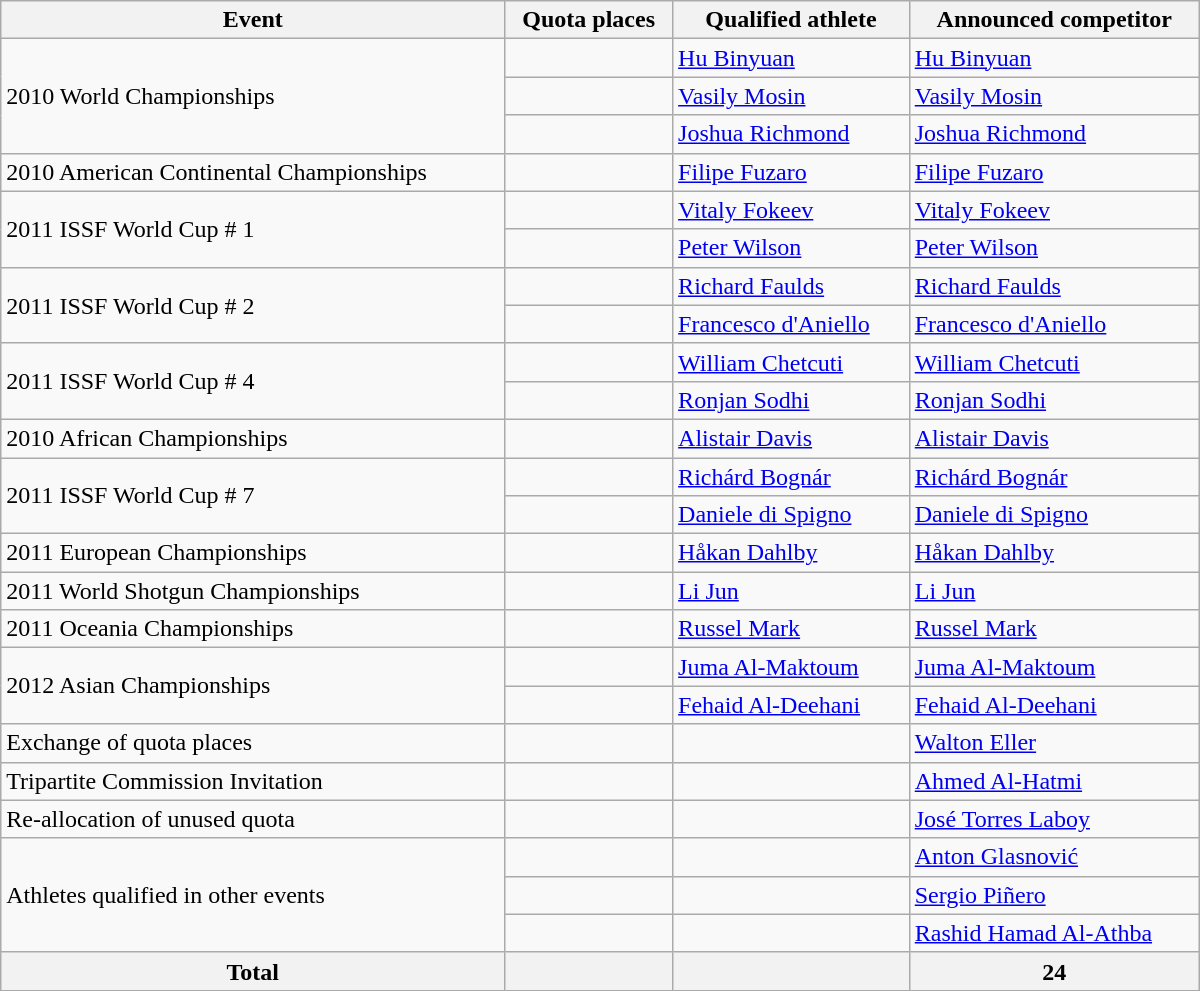<table class=wikitable style="text-align:left" width=800>
<tr>
<th>Event</th>
<th>Quota places</th>
<th>Qualified athlete</th>
<th>Announced competitor</th>
</tr>
<tr>
<td rowspan="3">2010 World Championships</td>
<td></td>
<td><a href='#'>Hu Binyuan</a></td>
<td><a href='#'>Hu Binyuan</a></td>
</tr>
<tr>
<td></td>
<td><a href='#'>Vasily Mosin</a></td>
<td><a href='#'>Vasily Mosin</a></td>
</tr>
<tr>
<td></td>
<td><a href='#'>Joshua Richmond</a></td>
<td><a href='#'>Joshua Richmond</a></td>
</tr>
<tr>
<td rowspan="1">2010 American Continental Championships</td>
<td></td>
<td><a href='#'>Filipe Fuzaro</a></td>
<td><a href='#'>Filipe Fuzaro</a></td>
</tr>
<tr>
<td rowspan="2">2011 ISSF World Cup # 1</td>
<td></td>
<td><a href='#'>Vitaly Fokeev</a></td>
<td><a href='#'>Vitaly Fokeev</a></td>
</tr>
<tr>
<td></td>
<td><a href='#'>Peter Wilson</a></td>
<td><a href='#'>Peter Wilson</a></td>
</tr>
<tr>
<td rowspan="2">2011 ISSF World Cup # 2</td>
<td></td>
<td><a href='#'>Richard Faulds</a></td>
<td><a href='#'>Richard Faulds</a></td>
</tr>
<tr>
<td></td>
<td><a href='#'>Francesco d'Aniello</a></td>
<td><a href='#'>Francesco d'Aniello</a></td>
</tr>
<tr>
<td rowspan="2">2011 ISSF World Cup # 4</td>
<td></td>
<td><a href='#'>William Chetcuti</a></td>
<td><a href='#'>William Chetcuti</a></td>
</tr>
<tr>
<td></td>
<td><a href='#'>Ronjan Sodhi</a></td>
<td><a href='#'>Ronjan Sodhi</a></td>
</tr>
<tr>
<td rowspan="1">2010 African Championships</td>
<td></td>
<td><a href='#'>Alistair Davis</a></td>
<td><a href='#'>Alistair Davis</a></td>
</tr>
<tr>
<td rowspan="2">2011 ISSF World Cup # 7</td>
<td></td>
<td><a href='#'>Richárd Bognár</a></td>
<td><a href='#'>Richárd Bognár</a></td>
</tr>
<tr>
<td></td>
<td><a href='#'>Daniele di Spigno</a></td>
<td><a href='#'>Daniele di Spigno</a></td>
</tr>
<tr>
<td rowspan="1">2011 European Championships</td>
<td></td>
<td><a href='#'>Håkan Dahlby</a></td>
<td><a href='#'>Håkan Dahlby</a></td>
</tr>
<tr>
<td rowspan="1">2011 World Shotgun Championships</td>
<td></td>
<td><a href='#'>Li Jun</a></td>
<td><a href='#'>Li Jun</a></td>
</tr>
<tr>
<td rowspan="1">2011 Oceania Championships</td>
<td></td>
<td><a href='#'>Russel Mark</a></td>
<td><a href='#'>Russel Mark</a></td>
</tr>
<tr>
<td rowspan="2">2012 Asian Championships</td>
<td></td>
<td><a href='#'>Juma Al-Maktoum</a></td>
<td><a href='#'>Juma Al-Maktoum</a></td>
</tr>
<tr>
<td></td>
<td><a href='#'>Fehaid Al-Deehani</a></td>
<td><a href='#'>Fehaid Al-Deehani</a></td>
</tr>
<tr>
<td rowspan="1">Exchange of quota places</td>
<td></td>
<td></td>
<td><a href='#'>Walton Eller</a></td>
</tr>
<tr>
<td rowspan="1">Tripartite Commission Invitation</td>
<td></td>
<td></td>
<td><a href='#'>Ahmed Al-Hatmi</a></td>
</tr>
<tr>
<td rowspan="1">Re-allocation of unused quota</td>
<td></td>
<td></td>
<td><a href='#'>José Torres Laboy</a></td>
</tr>
<tr>
<td rowspan="3">Athletes qualified in other events</td>
<td></td>
<td></td>
<td><a href='#'>Anton Glasnović</a></td>
</tr>
<tr>
<td></td>
<td></td>
<td><a href='#'>Sergio Piñero</a></td>
</tr>
<tr>
<td></td>
<td></td>
<td><a href='#'>Rashid Hamad Al-Athba</a></td>
</tr>
<tr>
<th>Total</th>
<th></th>
<th></th>
<th>24</th>
</tr>
</table>
